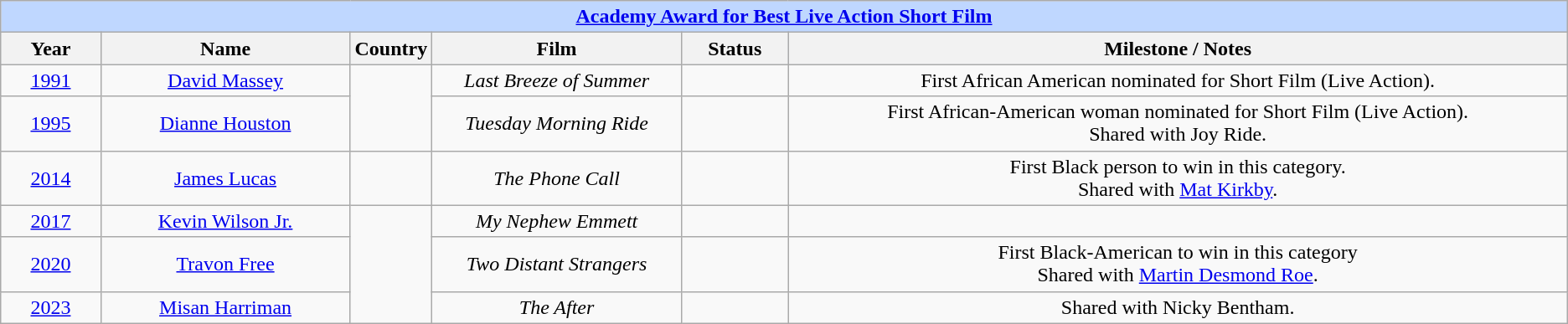<table class="wikitable" style="text-align: center">
<tr style="background:#bfd7ff;">
<td colspan="6" style="text-align:center;"><strong><a href='#'>Academy Award for Best Live Action Short Film</a></strong></td>
</tr>
<tr style="background:#ebf5ff;">
<th style="width:075px;">Year</th>
<th style="width:200px;">Name</th>
<th style="width:50px;">Country</th>
<th style="width:200px;">Film</th>
<th style="width:080px;">Status</th>
<th style="width:650px;">Milestone / Notes</th>
</tr>
<tr>
<td><a href='#'>1991</a></td>
<td><a href='#'>David Massey</a></td>
<td rowspan=2><div></div></td>
<td><em>Last Breeze of Summer</em></td>
<td></td>
<td>First African American nominated for Short Film (Live Action).</td>
</tr>
<tr>
<td><a href='#'>1995</a></td>
<td><a href='#'>Dianne Houston</a></td>
<td><em>Tuesday Morning Ride</em></td>
<td></td>
<td>First African-American woman nominated for Short Film (Live Action).<br>Shared with Joy Ride.</td>
</tr>
<tr>
<td><a href='#'>2014</a></td>
<td><a href='#'>James Lucas</a></td>
<td><div></div><div></div></td>
<td><em>The Phone Call</em></td>
<td></td>
<td>First Black person to win in this category.<br>Shared with <a href='#'>Mat Kirkby</a>.</td>
</tr>
<tr>
<td><a href='#'>2017</a></td>
<td><a href='#'>Kevin Wilson Jr.</a></td>
<td rowspan=3><div></div></td>
<td><em>My Nephew Emmett</em></td>
<td></td>
<td></td>
</tr>
<tr>
<td><a href='#'>2020</a></td>
<td><a href='#'>Travon Free</a></td>
<td><em>Two Distant Strangers</em></td>
<td></td>
<td>First Black-American to win in this category<br>Shared with <a href='#'>Martin Desmond Roe</a>.</td>
</tr>
<tr>
<td><a href='#'>2023</a></td>
<td><a href='#'>Misan Harriman</a></td>
<td><em>The After</em></td>
<td></td>
<td>Shared with Nicky Bentham.</td>
</tr>
</table>
